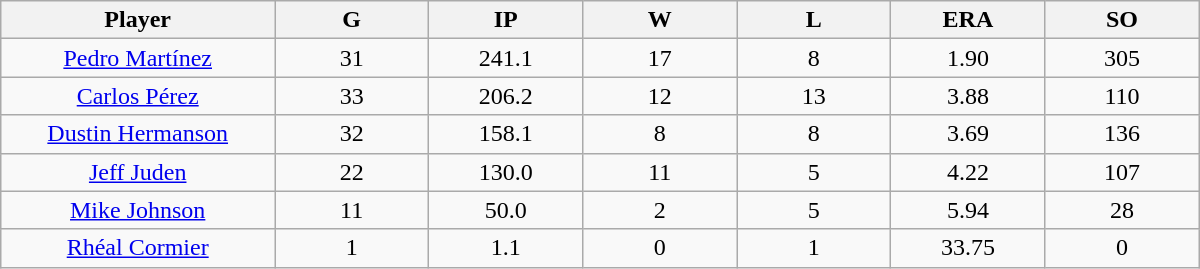<table class="wikitable sortable">
<tr>
<th bgcolor="#DDDDFF" width="16%">Player</th>
<th bgcolor="#DDDDFF" width="9%">G</th>
<th bgcolor="#DDDDFF" width="9%">IP</th>
<th bgcolor="#DDDDFF" width="9%">W</th>
<th bgcolor="#DDDDFF" width="9%">L</th>
<th bgcolor="#DDDDFF" width="9%">ERA</th>
<th bgcolor="#DDDDFF" width="9%">SO</th>
</tr>
<tr align=center>
<td><a href='#'>Pedro Martínez</a></td>
<td>31</td>
<td>241.1</td>
<td>17</td>
<td>8</td>
<td>1.90</td>
<td>305</td>
</tr>
<tr align=center>
<td><a href='#'>Carlos Pérez</a></td>
<td>33</td>
<td>206.2</td>
<td>12</td>
<td>13</td>
<td>3.88</td>
<td>110</td>
</tr>
<tr align=center>
<td><a href='#'>Dustin Hermanson</a></td>
<td>32</td>
<td>158.1</td>
<td>8</td>
<td>8</td>
<td>3.69</td>
<td>136</td>
</tr>
<tr align=center>
<td><a href='#'>Jeff Juden</a></td>
<td>22</td>
<td>130.0</td>
<td>11</td>
<td>5</td>
<td>4.22</td>
<td>107</td>
</tr>
<tr align=center>
<td><a href='#'>Mike Johnson</a></td>
<td>11</td>
<td>50.0</td>
<td>2</td>
<td>5</td>
<td>5.94</td>
<td>28</td>
</tr>
<tr align=center>
<td><a href='#'>Rhéal Cormier</a></td>
<td>1</td>
<td>1.1</td>
<td>0</td>
<td>1</td>
<td>33.75</td>
<td>0</td>
</tr>
</table>
